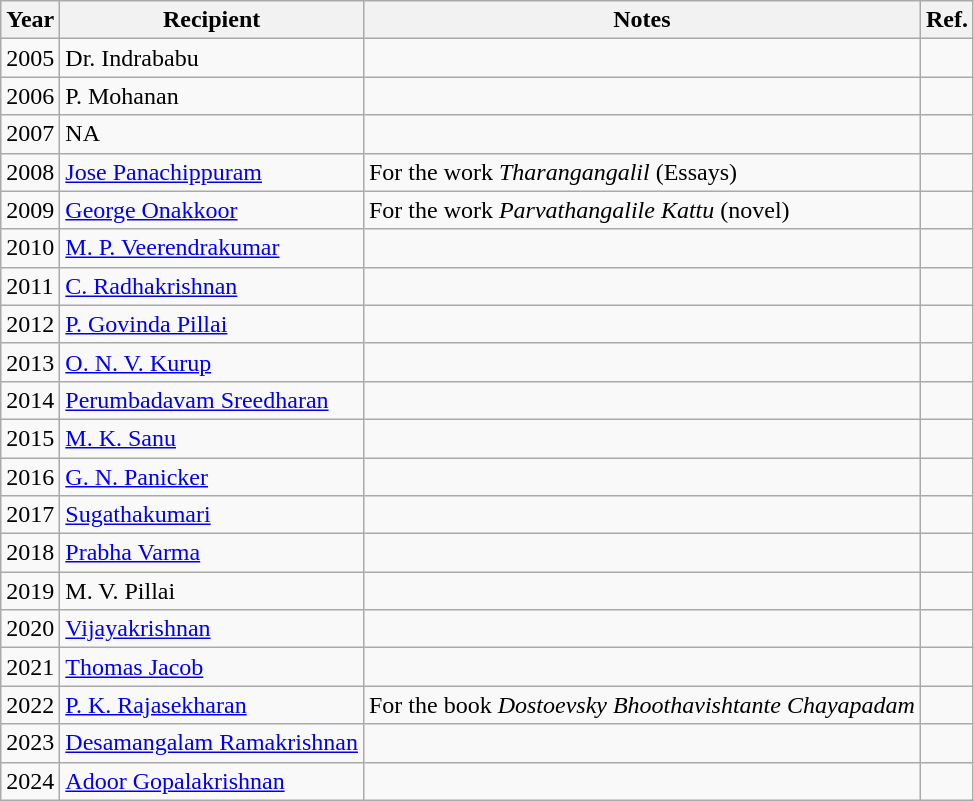<table class="wikitable">
<tr>
<th>Year</th>
<th>Recipient</th>
<th>Notes</th>
<th>Ref.</th>
</tr>
<tr>
<td>2005</td>
<td>Dr. Indrababu</td>
<td></td>
<td></td>
</tr>
<tr>
<td>2006</td>
<td>P. Mohanan</td>
<td></td>
<td></td>
</tr>
<tr>
<td>2007</td>
<td>NA</td>
<td></td>
<td></td>
</tr>
<tr>
<td>2008</td>
<td><a href='#'>Jose Panachippuram</a></td>
<td>For the work <em>Tharangangalil</em> (Essays)</td>
<td></td>
</tr>
<tr>
<td>2009</td>
<td><a href='#'>George Onakkoor</a></td>
<td>For the work <em>Parvathangalile Kattu</em> (novel)</td>
<td></td>
</tr>
<tr>
<td>2010</td>
<td><a href='#'>M. P. Veerendrakumar</a></td>
<td></td>
<td></td>
</tr>
<tr>
<td>2011</td>
<td><a href='#'>C. Radhakrishnan</a></td>
<td></td>
<td></td>
</tr>
<tr>
<td>2012</td>
<td><a href='#'>P. Govinda Pillai</a></td>
<td></td>
<td></td>
</tr>
<tr>
<td>2013</td>
<td><a href='#'>O. N. V. Kurup</a></td>
<td></td>
<td></td>
</tr>
<tr>
<td>2014</td>
<td><a href='#'>Perumbadavam Sreedharan</a></td>
<td></td>
<td></td>
</tr>
<tr>
<td>2015</td>
<td><a href='#'>M. K. Sanu</a></td>
<td></td>
<td></td>
</tr>
<tr>
<td>2016</td>
<td><a href='#'>G. N. Panicker</a></td>
<td></td>
<td></td>
</tr>
<tr>
<td>2017</td>
<td><a href='#'>Sugathakumari</a></td>
<td></td>
<td></td>
</tr>
<tr>
<td>2018</td>
<td><a href='#'>Prabha Varma</a></td>
<td></td>
<td></td>
</tr>
<tr>
<td>2019</td>
<td>M. V. Pillai</td>
<td></td>
<td></td>
</tr>
<tr>
<td>2020</td>
<td><a href='#'>Vijayakrishnan</a></td>
<td></td>
<td></td>
</tr>
<tr>
<td>2021</td>
<td><a href='#'>Thomas Jacob</a></td>
<td></td>
<td></td>
</tr>
<tr>
<td>2022</td>
<td><a href='#'>P. K. Rajasekharan</a></td>
<td>For the book <em>Dostoevsky Bhoothavishtante Chayapadam</em></td>
<td></td>
</tr>
<tr>
<td>2023</td>
<td><a href='#'>Desamangalam Ramakrishnan</a></td>
<td></td>
<td></td>
</tr>
<tr>
<td>2024</td>
<td><a href='#'>Adoor Gopalakrishnan</a></td>
<td></td>
<td></td>
</tr>
</table>
